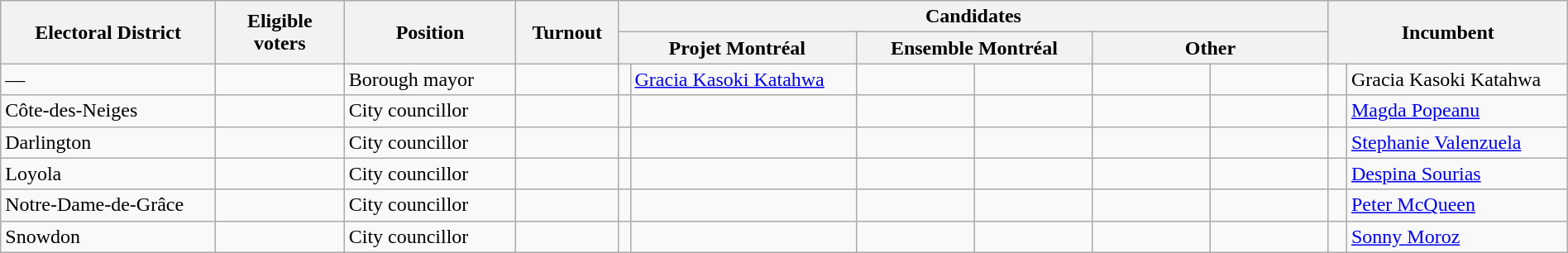<table class="wikitable" width="100%">
<tr>
<th width=10% rowspan=2>Electoral District</th>
<th width=6% rowspan=2>Eligible voters</th>
<th width=8% rowspan=2>Position</th>
<th width=4% rowspan=2>Turnout</th>
<th colspan=6>Candidates</th>
<th width=11% colspan=2 rowspan=2>Incumbent</th>
</tr>
<tr>
<th width=11% colspan=2 ><span>Projet Montréal</span></th>
<th width=11% colspan=2 ><span>Ensemble Montréal</span></th>
<th width=11% colspan=2 >Other</th>
</tr>
<tr>
<td>—</td>
<td></td>
<td>Borough mayor</td>
<td></td>
<td></td>
<td><a href='#'>Gracia Kasoki Katahwa</a></td>
<td></td>
<td></td>
<td></td>
<td></td>
<td> </td>
<td>Gracia Kasoki Katahwa</td>
</tr>
<tr>
<td>Côte-des-Neiges</td>
<td></td>
<td>City councillor</td>
<td></td>
<td></td>
<td></td>
<td></td>
<td></td>
<td></td>
<td></td>
<td> </td>
<td><a href='#'>Magda Popeanu</a></td>
</tr>
<tr>
<td>Darlington</td>
<td></td>
<td>City councillor</td>
<td></td>
<td></td>
<td></td>
<td></td>
<td></td>
<td></td>
<td></td>
<td> </td>
<td><a href='#'>Stephanie Valenzuela</a></td>
</tr>
<tr>
<td>Loyola</td>
<td></td>
<td>City councillor</td>
<td></td>
<td></td>
<td></td>
<td></td>
<td></td>
<td></td>
<td></td>
<td> </td>
<td><a href='#'>Despina Sourias</a></td>
</tr>
<tr>
<td>Notre-Dame-de-Grâce</td>
<td></td>
<td>City councillor</td>
<td></td>
<td></td>
<td></td>
<td></td>
<td></td>
<td></td>
<td></td>
<td> </td>
<td><a href='#'>Peter McQueen</a></td>
</tr>
<tr>
<td>Snowdon</td>
<td></td>
<td>City councillor</td>
<td></td>
<td></td>
<td></td>
<td></td>
<td></td>
<td></td>
<td></td>
<td> </td>
<td><a href='#'>Sonny Moroz</a></td>
</tr>
</table>
